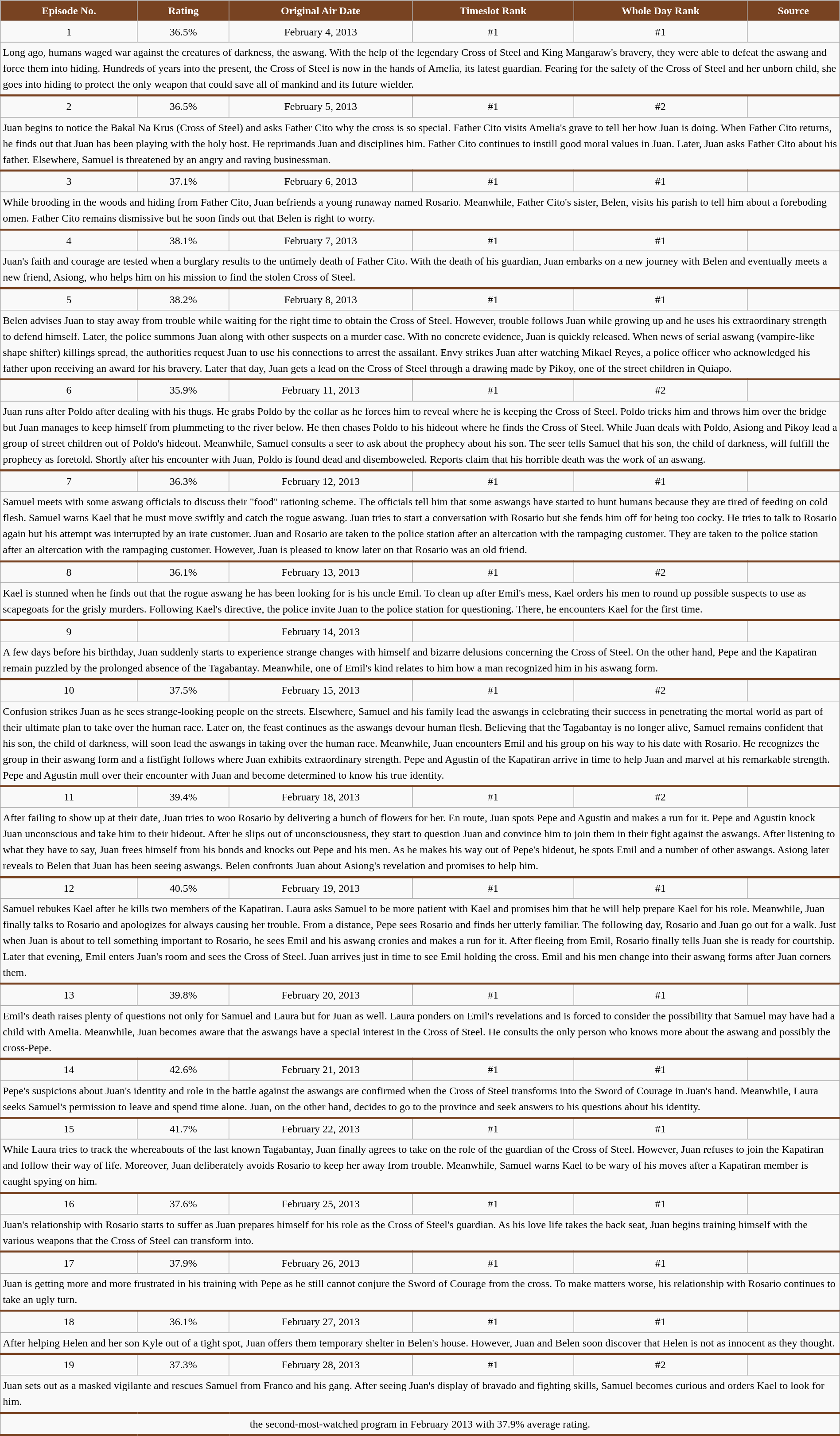<table class="wikitable" style="text-align:center; background:#f9f9f9; line-height:16px; line-height:150%" width="100%">
<tr style="color:white;">
<th style="background:#784322;">Episode No.</th>
<th style="background:#784322;">Rating</th>
<th style="background:#784322;">Original Air Date</th>
<th style="background:#784322;">Timeslot Rank</th>
<th style="background:#784322;">Whole Day Rank</th>
<th style="background:#784322;">Source</th>
</tr>
<tr>
<td>1</td>
<td>36.5%</td>
<td>February 4, 2013</td>
<td>#1</td>
<td>#1</td>
<td></td>
</tr>
<tr>
<td colspan = "6" style="text-align: left; border-bottom: 3px solid #784322;">Long ago, humans waged war against the creatures of darkness, the aswang. With the help of the legendary Cross of Steel and King Mangaraw's bravery, they were able to defeat the aswang and force them into hiding. Hundreds of years into the present, the Cross of Steel is now in the hands of Amelia, its latest guardian. Fearing for the safety of the Cross of Steel and her unborn child, she goes into hiding to protect the only weapon that could save all of mankind and its future wielder.</td>
</tr>
<tr>
<td>2</td>
<td>36.5%</td>
<td>February 5, 2013</td>
<td>#1</td>
<td>#2</td>
<td></td>
</tr>
<tr>
<td colspan = "6" style="text-align: left; border-bottom: 3px solid #784322;">Juan begins to notice the Bakal Na Krus (Cross of Steel) and asks Father Cito why the cross is so special. Father Cito visits Amelia's grave to tell her how Juan is doing. When Father Cito returns, he finds out that Juan has been playing with the holy host. He reprimands Juan and disciplines him. Father Cito continues to instill good moral values in Juan. Later, Juan asks Father Cito about his father. Elsewhere, Samuel is threatened by an angry and raving businessman.</td>
</tr>
<tr>
<td>3</td>
<td>37.1%</td>
<td>February 6, 2013</td>
<td>#1</td>
<td>#1</td>
<td></td>
</tr>
<tr>
<td colspan = "6" style="text-align: left; border-bottom: 3px solid #784322;">While brooding in the woods and hiding from Father Cito, Juan befriends a young runaway named Rosario. Meanwhile, Father Cito's sister, Belen, visits his parish to tell him about a foreboding omen. Father Cito remains dismissive but he soon finds out that Belen is right to worry.</td>
</tr>
<tr>
<td>4</td>
<td>38.1%</td>
<td>February 7, 2013</td>
<td>#1</td>
<td>#1</td>
<td></td>
</tr>
<tr>
<td colspan = "6" style="text-align: left; border-bottom: 3px solid #784322;">Juan's faith and courage are tested when a burglary results to the untimely death of Father Cito. With the death of his guardian, Juan embarks on a new journey with Belen and eventually meets a new friend, Asiong, who helps him on his mission to find the stolen Cross of Steel.</td>
</tr>
<tr>
<td>5</td>
<td>38.2%</td>
<td>February 8, 2013</td>
<td>#1</td>
<td>#1</td>
<td></td>
</tr>
<tr>
<td colspan = "6" style="text-align: left; border-bottom: 3px solid #784322;">Belen advises Juan to stay away from trouble while waiting for the right time to obtain the Cross of Steel. However, trouble follows Juan while growing up and he uses his extraordinary strength to defend himself. Later, the police summons Juan along with other suspects on a murder case. With no concrete evidence, Juan is quickly released. When news of serial aswang (vampire-like shape shifter) killings spread, the authorities request Juan to use his connections to arrest the assailant. Envy strikes Juan after watching Mikael Reyes, a police officer who acknowledged his father upon receiving an award for his bravery. Later that day, Juan gets a lead on the Cross of Steel through a drawing made by Pikoy, one of the street children in Quiapo.</td>
</tr>
<tr>
<td>6</td>
<td>35.9%</td>
<td>February 11, 2013</td>
<td>#1</td>
<td>#2</td>
<td></td>
</tr>
<tr>
<td colspan = "6" style="text-align: left; border-bottom: 3px solid #784322;">Juan runs after Poldo after dealing with his thugs. He grabs Poldo by the collar as he forces him to reveal where he is keeping the Cross of Steel. Poldo tricks him and throws him over the bridge but Juan manages to keep himself from plummeting to the river below. He then chases Poldo to his hideout where he finds the Cross of Steel. While Juan deals with Poldo, Asiong and Pikoy lead a group of street children out of Poldo's hideout. Meanwhile, Samuel consults a seer to ask about the prophecy about his son. The seer tells Samuel that his son, the child of darkness, will fulfill the prophecy as foretold. Shortly after his encounter with Juan, Poldo is found dead and disemboweled. Reports claim that his horrible death was the work of an aswang.</td>
</tr>
<tr>
<td>7</td>
<td>36.3%</td>
<td>February 12, 2013</td>
<td>#1</td>
<td>#1</td>
<td></td>
</tr>
<tr>
<td colspan = "6" style="text-align: left; border-bottom: 3px solid #784322;">Samuel meets with some aswang officials to discuss their "food" rationing scheme. The officials tell him that some aswangs have started to hunt humans because they are tired of feeding on cold flesh. Samuel warns Kael that he must move swiftly and catch the rogue aswang. Juan tries to start a conversation with Rosario but she fends him off for being too cocky. He tries to talk to Rosario again but his attempt was interrupted by an irate customer. Juan and Rosario are taken to the police station after an altercation with the rampaging customer. They are taken to the police station after an altercation with the rampaging customer. However, Juan is pleased to know later on that Rosario was an old friend.</td>
</tr>
<tr>
<td>8</td>
<td>36.1%</td>
<td>February 13, 2013</td>
<td>#1</td>
<td>#2</td>
<td></td>
</tr>
<tr>
<td colspan = "6" style="text-align: left; border-bottom: 3px solid #784322;">Kael is stunned when he finds out that the rogue aswang he has been looking for is his uncle Emil. To clean up after Emil's mess, Kael orders his men to round up possible suspects to use as scapegoats for the grisly murders. Following Kael's directive, the police invite Juan to the police station for questioning. There, he encounters Kael for the first time.</td>
</tr>
<tr>
<td>9</td>
<td></td>
<td>February 14, 2013</td>
<td></td>
<td></td>
<td></td>
</tr>
<tr>
<td colspan = "6" style="text-align: left; border-bottom: 3px solid #784322;">A few days before his birthday, Juan suddenly starts to experience strange changes with himself and bizarre delusions concerning the Cross of Steel. On the other hand, Pepe and the Kapatiran remain puzzled by the prolonged absence of the Tagabantay. Meanwhile, one of Emil's kind relates to him how a man recognized him in his aswang form.</td>
</tr>
<tr>
<td>10</td>
<td>37.5%</td>
<td>February 15, 2013</td>
<td>#1</td>
<td>#2</td>
<td></td>
</tr>
<tr>
<td colspan = "6" style="text-align: left; border-bottom: 3px solid #784322;">Confusion strikes Juan as he sees strange-looking people on the streets. Elsewhere, Samuel and his family lead the aswangs in celebrating their success in penetrating the mortal world as part of their ultimate plan to take over the human race. Later on, the feast continues as the aswangs devour human flesh. Believing that the Tagabantay is no longer alive, Samuel remains confident that his son, the child of darkness, will soon lead the aswangs in taking over the human race. Meanwhile, Juan encounters Emil and his group on his way to his date with Rosario. He recognizes the group in their aswang form and a fistfight follows where Juan exhibits extraordinary strength. Pepe and Agustin of the Kapatiran arrive in time to help Juan and marvel at his remarkable strength. Pepe and Agustin mull over their encounter with Juan and become determined to know his true identity.</td>
</tr>
<tr>
<td>11</td>
<td>39.4%</td>
<td>February 18, 2013</td>
<td>#1</td>
<td>#2</td>
<td></td>
</tr>
<tr>
<td colspan = "6" style="text-align: left; border-bottom: 3px solid #784322;">After failing to show up at their date, Juan tries to woo Rosario by delivering a bunch of flowers for her. En route, Juan spots Pepe and Agustin and makes a run for it. Pepe and Agustin knock Juan unconscious and take him to their hideout. After he slips out of unconsciousness, they start to question Juan and convince him to join them in their fight against the aswangs. After listening to what they have to say, Juan frees himself from his bonds and knocks out Pepe and his men. As he makes his way out of Pepe's hideout, he spots Emil and a number of other aswangs. Asiong later reveals to Belen that Juan has been seeing aswangs. Belen confronts Juan about Asiong's revelation and promises to help him.</td>
</tr>
<tr>
<td>12</td>
<td>40.5%</td>
<td>February 19, 2013</td>
<td>#1</td>
<td>#1</td>
<td></td>
</tr>
<tr>
<td colspan = "6" style="text-align: left; border-bottom: 3px solid #784322;">Samuel rebukes Kael after he kills two members of the Kapatiran. Laura asks Samuel to be more patient with Kael and promises him that he will help prepare Kael for his role. Meanwhile, Juan finally talks to Rosario and apologizes for always causing her trouble. From a distance, Pepe sees Rosario and finds her utterly familiar. The following day, Rosario and Juan go out for a walk. Just when Juan is about to tell something important to Rosario, he sees Emil and his aswang cronies and makes a run for it. After fleeing from Emil, Rosario finally tells Juan she is ready for courtship. Later that evening, Emil enters Juan's room and sees the Cross of Steel. Juan arrives just in time to see Emil holding the cross. Emil and his men change into their aswang forms after Juan corners them.</td>
</tr>
<tr>
<td>13</td>
<td>39.8%</td>
<td>February 20, 2013</td>
<td>#1</td>
<td>#1</td>
<td></td>
</tr>
<tr>
<td colspan = "6" style="text-align: left; border-bottom: 3px solid #784322;">Emil's death raises plenty of questions not only for Samuel and Laura but for Juan as well. Laura ponders on Emil's revelations and is forced to consider the possibility that Samuel may have had a child with Amelia. Meanwhile, Juan becomes aware that the aswangs have a special interest in the Cross of Steel. He consults the only person who knows more about the aswang and possibly the cross-Pepe.</td>
</tr>
<tr>
<td>14</td>
<td>42.6%</td>
<td>February 21, 2013</td>
<td>#1</td>
<td>#1</td>
<td></td>
</tr>
<tr>
<td colspan = "6" style="text-align: left; border-bottom: 3px solid #784322;">Pepe's suspicions about Juan's identity and role in the battle against the aswangs are confirmed when the Cross of Steel transforms into the Sword of Courage in Juan's hand. Meanwhile, Laura seeks Samuel's permission to leave and spend time alone. Juan, on the other hand, decides to go to the province and seek answers to his questions about his identity.</td>
</tr>
<tr>
<td>15</td>
<td>41.7%</td>
<td>February 22, 2013</td>
<td>#1</td>
<td>#1</td>
<td></td>
</tr>
<tr>
<td colspan = "6" style="text-align: left; border-bottom: 3px solid #784322;">While Laura tries to track the whereabouts of the last known Tagabantay, Juan finally agrees to take on the role of the guardian of the Cross of Steel. However, Juan refuses to join the Kapatiran and follow their way of life. Moreover, Juan deliberately avoids Rosario to keep her away from trouble. Meanwhile, Samuel warns Kael to be wary of his moves after a Kapatiran member is caught spying on him.</td>
</tr>
<tr>
<td>16</td>
<td>37.6%</td>
<td>February 25, 2013</td>
<td>#1</td>
<td>#1</td>
<td></td>
</tr>
<tr>
<td colspan = "6" style="text-align: left; border-bottom: 3px solid #784322;">Juan's relationship with Rosario starts to suffer as Juan prepares himself for his role as the Cross of Steel's guardian. As his love life takes the back seat, Juan begins training himself with the various weapons that the Cross of Steel can transform into.</td>
</tr>
<tr>
<td>17</td>
<td>37.9%</td>
<td>February 26, 2013</td>
<td>#1</td>
<td>#1</td>
<td></td>
</tr>
<tr>
<td colspan = "6" style="text-align: left; border-bottom: 3px solid #784322;">Juan is getting more and more frustrated in his training with Pepe as he still cannot conjure the Sword of Courage from the cross. To make matters worse, his relationship with Rosario continues to take an ugly turn.</td>
</tr>
<tr>
<td>18</td>
<td>36.1%</td>
<td>February 27, 2013</td>
<td>#1</td>
<td>#1</td>
<td></td>
</tr>
<tr>
<td colspan = "6" style="text-align: left; border-bottom: 3px solid #784322;">After helping Helen and her son Kyle out of a tight spot, Juan offers them temporary shelter in Belen's house. However, Juan and Belen soon discover that Helen is not as innocent as they thought.</td>
</tr>
<tr>
<td>19</td>
<td>37.3%</td>
<td>February 28, 2013</td>
<td>#1</td>
<td>#2</td>
<td></td>
</tr>
<tr>
<td colspan = "6" style="text-align: left; border-bottom: 3px solid #784322;">Juan sets out as a masked vigilante and rescues Samuel from Franco and his gang. After seeing Juan's display of bravado and fighting skills, Samuel becomes curious and orders Kael to look for him.</td>
</tr>
<tr>
<td colspan = "6" style="text-align: center; border-bottom: 3px solid #784322;">the second-most-watched program in February 2013 with 37.9% average rating.</td>
</tr>
</table>
